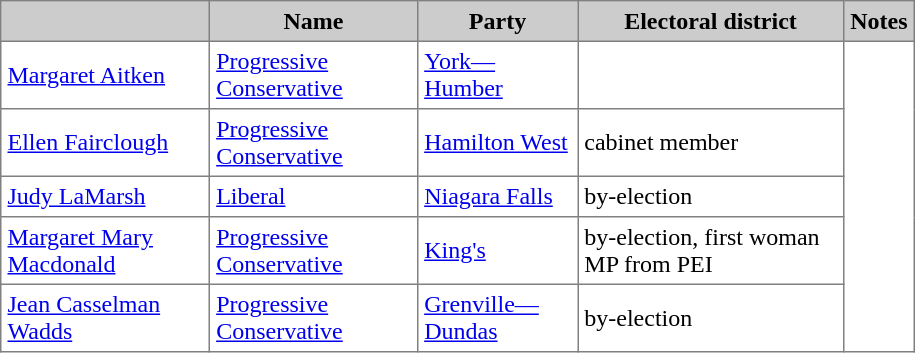<table border="1" cellpadding="4" width="610" cellspacing="0" style="border-collapse: collapse" width="100%" class="sortable">
<tr bgcolor="CCCCCC">
<th></th>
<th>Name</th>
<th>Party</th>
<th>Electoral district</th>
<th>Notes</th>
</tr>
<tr>
<td><a href='#'>Margaret Aitken</a></td>
<td><a href='#'>Progressive Conservative</a></td>
<td><a href='#'>York—Humber</a></td>
<td></td>
</tr>
<tr>
<td><a href='#'>Ellen Fairclough</a></td>
<td><a href='#'>Progressive Conservative</a></td>
<td><a href='#'>Hamilton West</a></td>
<td>cabinet member</td>
</tr>
<tr>
<td><a href='#'>Judy LaMarsh</a></td>
<td><a href='#'>Liberal</a></td>
<td><a href='#'>Niagara Falls</a></td>
<td>by-election</td>
</tr>
<tr>
<td><a href='#'>Margaret Mary Macdonald</a></td>
<td><a href='#'>Progressive Conservative</a></td>
<td><a href='#'>King's</a></td>
<td>by-election, first woman MP from PEI</td>
</tr>
<tr>
<td><a href='#'>Jean Casselman Wadds</a></td>
<td><a href='#'>Progressive Conservative</a></td>
<td><a href='#'>Grenville—Dundas</a></td>
<td>by-election</td>
</tr>
</table>
